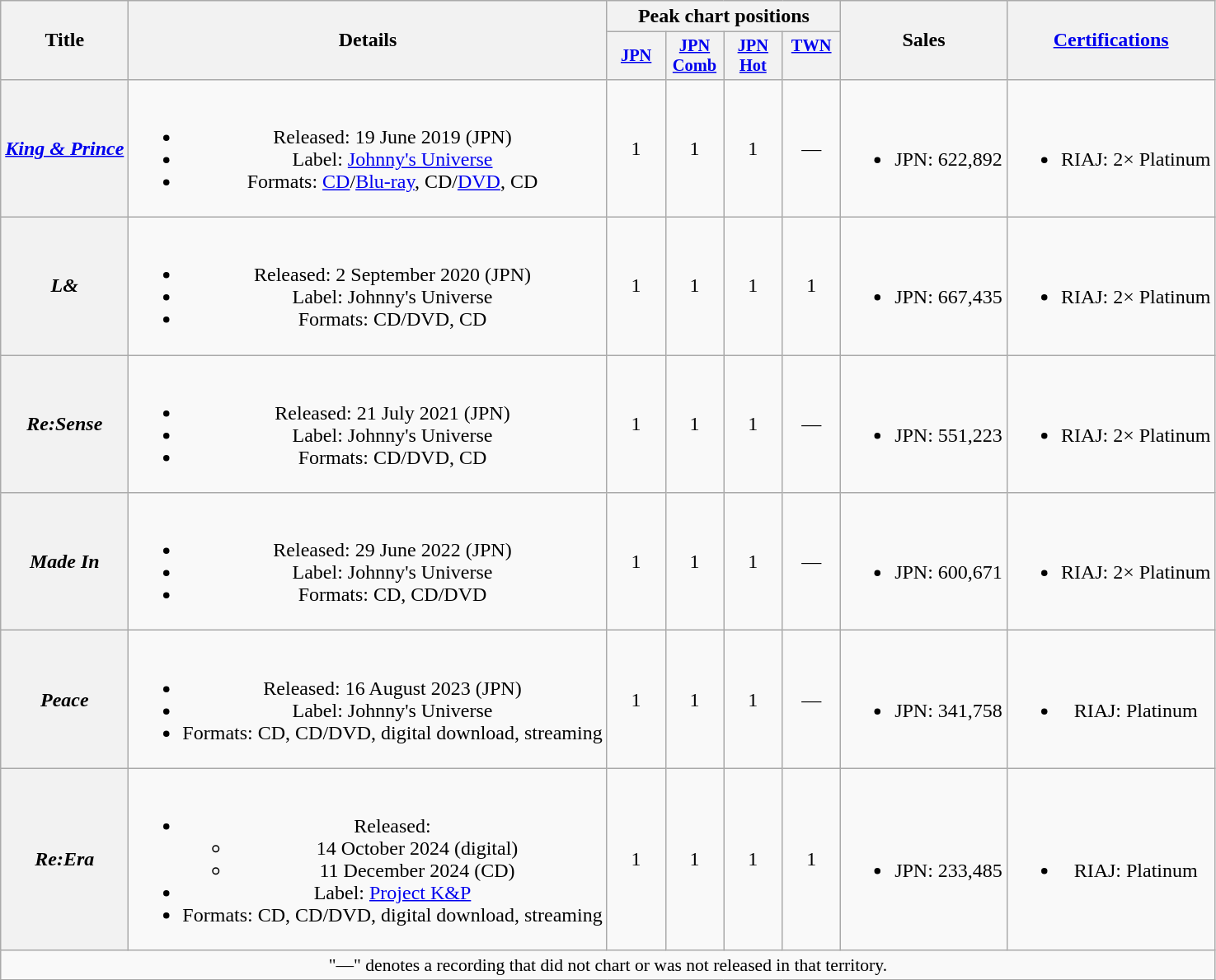<table class="wikitable plainrowheaders" style="text-align:center;">
<tr>
<th scope="col" rowspan="2">Title</th>
<th scope="col" rowspan="2">Details</th>
<th scope="col" colspan="4">Peak chart positions</th>
<th scope="col" rowspan="2">Sales</th>
<th scope="col" rowspan="2"><a href='#'>Certifications</a></th>
</tr>
<tr>
<th scope="col" style="width:3em;font-size:85%;"><a href='#'>JPN</a><br></th>
<th scope="col" style="width:3em;font-size:85%;"><a href='#'>JPN<br>Comb</a><br></th>
<th scope="col" style="width:3em;font-size:85%;"><a href='#'>JPN<br>Hot</a><br></th>
<th scope="col" style="width:3em;font-size:85%;"><a href='#'>TWN</a><br><br></th>
</tr>
<tr>
<th scope="row"><em><a href='#'>King & Prince</a></em></th>
<td><br><ul><li>Released: 19 June 2019 (JPN)</li><li>Label: <a href='#'>Johnny's Universe</a></li><li>Formats: <a href='#'>CD</a>/<a href='#'>Blu-ray</a>, CD/<a href='#'>DVD</a>, CD</li></ul></td>
<td>1</td>
<td>1</td>
<td>1</td>
<td>—</td>
<td><br><ul><li>JPN: 622,892</li></ul></td>
<td><br><ul><li>RIAJ: 2× Platinum</li></ul></td>
</tr>
<tr>
<th scope="row"><em>L&</em></th>
<td><br><ul><li>Released: 2 September 2020 (JPN)</li><li>Label: Johnny's Universe</li><li>Formats: CD/DVD, CD</li></ul></td>
<td>1</td>
<td>1</td>
<td>1</td>
<td>1</td>
<td><br><ul><li>JPN: 667,435</li></ul></td>
<td><br><ul><li>RIAJ: 2× Platinum</li></ul></td>
</tr>
<tr>
<th scope="row"><em>Re:Sense</em></th>
<td><br><ul><li>Released: 21 July 2021 (JPN)</li><li>Label: Johnny's Universe</li><li>Formats: CD/DVD, CD</li></ul></td>
<td>1</td>
<td>1</td>
<td>1</td>
<td>—</td>
<td><br><ul><li>JPN: 551,223</li></ul></td>
<td><br><ul><li>RIAJ: 2× Platinum</li></ul></td>
</tr>
<tr>
<th scope="row"><em>Made In</em></th>
<td><br><ul><li>Released: 29 June 2022 (JPN)</li><li>Label: Johnny's Universe</li><li>Formats: CD, CD/DVD</li></ul></td>
<td>1</td>
<td>1</td>
<td>1</td>
<td>—</td>
<td><br><ul><li>JPN: 600,671</li></ul></td>
<td><br><ul><li>RIAJ: 2× Platinum</li></ul></td>
</tr>
<tr>
<th scope="row"><em>Peace</em></th>
<td><br><ul><li>Released: 16 August 2023 (JPN)</li><li>Label: Johnny's Universe</li><li>Formats: CD, CD/DVD, digital download, streaming</li></ul></td>
<td>1</td>
<td>1</td>
<td>1</td>
<td>—</td>
<td><br><ul><li>JPN: 341,758</li></ul></td>
<td><br><ul><li>RIAJ: Platinum</li></ul></td>
</tr>
<tr>
<th scope="row"><em>Re:Era</em></th>
<td><br><ul><li>Released:<ul><li>14 October 2024 (digital)</li><li>11 December 2024 (CD)</li></ul></li><li>Label: <a href='#'>Project K&P</a></li><li>Formats: CD, CD/DVD, digital download, streaming</li></ul></td>
<td>1</td>
<td>1</td>
<td>1</td>
<td>1</td>
<td><br><ul><li>JPN: 233,485</li></ul></td>
<td><br><ul><li>RIAJ: Platinum</li></ul></td>
</tr>
<tr>
<td colspan="9" style="font-size:90%">"—" denotes a recording that did not chart or was not released in that territory.</td>
</tr>
</table>
